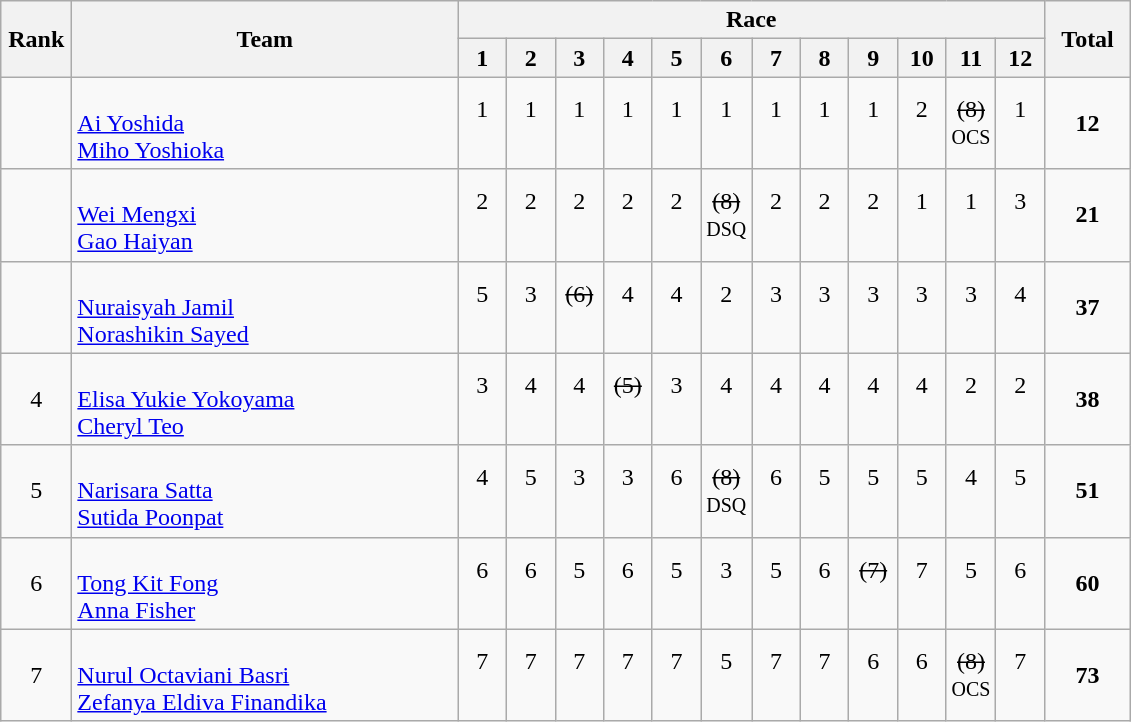<table | class="wikitable" style="text-align:center">
<tr>
<th rowspan="2" width=40>Rank</th>
<th rowspan="2" width=250>Team</th>
<th colspan="12">Race</th>
<th rowspan="2" width=50>Total</th>
</tr>
<tr>
<th width=25>1</th>
<th width=25>2</th>
<th width=25>3</th>
<th width=25>4</th>
<th width=25>5</th>
<th width=25>6</th>
<th width=25>7</th>
<th width=25>8</th>
<th width=25>9</th>
<th width=25>10</th>
<th width=25>11</th>
<th width=25>12</th>
</tr>
<tr>
<td></td>
<td align=left><br><a href='#'>Ai Yoshida</a><br><a href='#'>Miho Yoshioka</a></td>
<td>1<br> </td>
<td>1<br> </td>
<td>1<br> </td>
<td>1<br> </td>
<td>1<br> </td>
<td>1<br> </td>
<td>1<br> </td>
<td>1<br> </td>
<td>1<br> </td>
<td>2<br> </td>
<td><s>(8)</s><br><small>OCS</small></td>
<td>1<br> </td>
<td><strong>12</strong></td>
</tr>
<tr>
<td></td>
<td align=left><br><a href='#'>Wei Mengxi</a><br><a href='#'>Gao Haiyan</a></td>
<td>2<br> </td>
<td>2<br> </td>
<td>2<br> </td>
<td>2<br> </td>
<td>2<br> </td>
<td><s>(8)</s><br><small>DSQ</small></td>
<td>2<br> </td>
<td>2<br> </td>
<td>2<br> </td>
<td>1<br> </td>
<td>1<br> </td>
<td>3<br> </td>
<td><strong>21</strong></td>
</tr>
<tr>
<td></td>
<td align=left><br><a href='#'>Nuraisyah Jamil</a><br><a href='#'>Norashikin Sayed</a></td>
<td>5<br> </td>
<td>3<br> </td>
<td><s>(6)</s><br> </td>
<td>4<br> </td>
<td>4<br> </td>
<td>2<br> </td>
<td>3<br> </td>
<td>3<br> </td>
<td>3<br> </td>
<td>3<br> </td>
<td>3<br> </td>
<td>4<br> </td>
<td><strong>37</strong></td>
</tr>
<tr>
<td>4</td>
<td align=left><br><a href='#'>Elisa Yukie Yokoyama</a><br><a href='#'>Cheryl Teo</a></td>
<td>3<br> </td>
<td>4<br> </td>
<td>4<br> </td>
<td><s>(5)</s><br> </td>
<td>3<br> </td>
<td>4<br> </td>
<td>4<br> </td>
<td>4<br> </td>
<td>4<br> </td>
<td>4<br> </td>
<td>2<br> </td>
<td>2<br> </td>
<td><strong>38</strong></td>
</tr>
<tr>
<td>5</td>
<td align=left><br><a href='#'>Narisara Satta</a><br><a href='#'>Sutida Poonpat</a></td>
<td>4<br> </td>
<td>5<br> </td>
<td>3<br> </td>
<td>3<br> </td>
<td>6<br> </td>
<td><s>(8)</s><br><small>DSQ</small></td>
<td>6<br> </td>
<td>5<br> </td>
<td>5<br> </td>
<td>5<br> </td>
<td>4<br> </td>
<td>5<br> </td>
<td><strong>51</strong></td>
</tr>
<tr>
<td>6</td>
<td align=left><br><a href='#'>Tong Kit Fong</a><br><a href='#'>Anna Fisher</a></td>
<td>6<br> </td>
<td>6<br> </td>
<td>5<br> </td>
<td>6<br> </td>
<td>5<br> </td>
<td>3<br> </td>
<td>5<br> </td>
<td>6<br> </td>
<td><s>(7)</s><br> </td>
<td>7<br> </td>
<td>5<br> </td>
<td>6<br> </td>
<td><strong>60</strong></td>
</tr>
<tr>
<td>7</td>
<td align=left><br><a href='#'>Nurul Octaviani Basri</a><br><a href='#'>Zefanya Eldiva Finandika</a></td>
<td>7<br> </td>
<td>7<br> </td>
<td>7<br> </td>
<td>7<br> </td>
<td>7<br> </td>
<td>5<br> </td>
<td>7<br> </td>
<td>7<br> </td>
<td>6<br> </td>
<td>6<br> </td>
<td><s>(8)</s><br><small>OCS</small></td>
<td>7<br> </td>
<td><strong>73</strong></td>
</tr>
</table>
